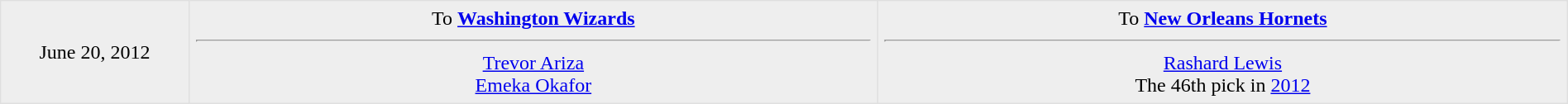<table border=1 style="border-collapse:collapse; text-align: center; width: 100%" bordercolor="#DFDFDF"  cellpadding="5">
<tr bgcolor="eeeeee">
<td style="width:12%">June 20, 2012</td>
<td style="width:44%" valign="top">To <strong><a href='#'>Washington Wizards</a></strong><hr><a href='#'>Trevor Ariza</a><br><a href='#'>Emeka Okafor</a></td>
<td style="width:44%" valign="top">To <strong><a href='#'>New Orleans Hornets</a></strong><hr><a href='#'>Rashard Lewis</a><br>The 46th pick in <a href='#'>2012</a></td>
</tr>
</table>
